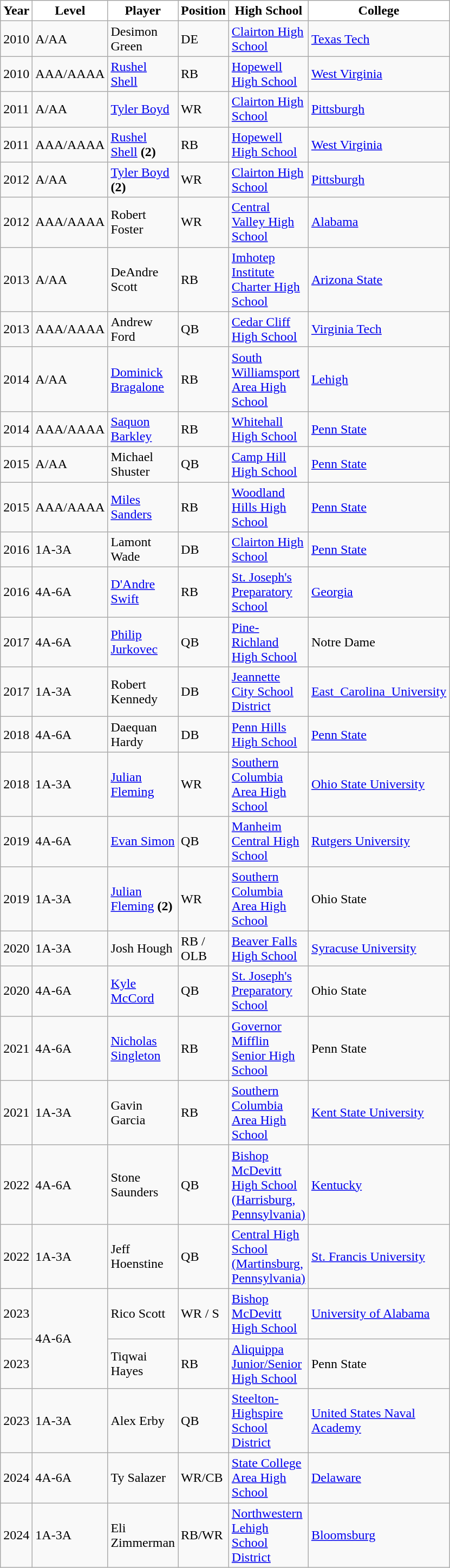<table class="wikitable sortable" style="width:40%; text-align:left">
<tr>
<th scope="col" style="width:30%; background:white">Year</th>
<th scope="col" style="width:25%; background:white">Level</th>
<th scope="col" style="width:25%; background:white">Player</th>
<th scope="col" style="width:25%; background:white">Position</th>
<th scope="col" style="width:25%; background:white">High School</th>
<th scope="col" style="width:30%; background:white">College</th>
</tr>
<tr>
<td>2010</td>
<td>A/AA</td>
<td>Desimon Green</td>
<td>DE</td>
<td><a href='#'>Clairton High School</a></td>
<td><a href='#'>Texas Tech</a></td>
</tr>
<tr>
<td>2010</td>
<td>AAA/AAAA</td>
<td><a href='#'>Rushel Shell</a></td>
<td>RB</td>
<td><a href='#'>Hopewell High School</a></td>
<td><a href='#'>West Virginia</a></td>
</tr>
<tr>
<td>2011</td>
<td>A/AA</td>
<td><a href='#'>Tyler Boyd</a></td>
<td>WR</td>
<td><a href='#'>Clairton High School</a></td>
<td><a href='#'>Pittsburgh</a></td>
</tr>
<tr>
<td>2011</td>
<td>AAA/AAAA</td>
<td><a href='#'>Rushel Shell</a> <strong>(2)</strong></td>
<td>RB</td>
<td><a href='#'>Hopewell High School</a></td>
<td><a href='#'>West Virginia</a></td>
</tr>
<tr>
<td>2012</td>
<td>A/AA</td>
<td><a href='#'>Tyler Boyd</a> <strong>(2)</strong></td>
<td>WR</td>
<td><a href='#'>Clairton High School</a></td>
<td><a href='#'>Pittsburgh</a></td>
</tr>
<tr>
<td>2012</td>
<td>AAA/AAAA</td>
<td>Robert Foster</td>
<td>WR</td>
<td><a href='#'>Central Valley High School</a></td>
<td><a href='#'>Alabama</a></td>
</tr>
<tr>
<td>2013</td>
<td>A/AA</td>
<td>DeAndre Scott</td>
<td>RB</td>
<td><a href='#'>Imhotep Institute Charter High School</a></td>
<td><a href='#'>Arizona State</a></td>
</tr>
<tr>
<td>2013</td>
<td>AAA/AAAA</td>
<td>Andrew Ford</td>
<td>QB</td>
<td><a href='#'>Cedar Cliff High School</a></td>
<td><a href='#'>Virginia Tech</a></td>
</tr>
<tr>
<td>2014</td>
<td>A/AA</td>
<td><a href='#'>Dominick Bragalone</a></td>
<td>RB</td>
<td><a href='#'>South Williamsport Area High School</a></td>
<td><a href='#'>Lehigh</a></td>
</tr>
<tr>
<td>2014</td>
<td>AAA/AAAA</td>
<td><a href='#'>Saquon Barkley</a></td>
<td>RB</td>
<td><a href='#'>Whitehall High School</a></td>
<td><a href='#'>Penn State</a></td>
</tr>
<tr>
<td>2015</td>
<td>A/AA</td>
<td>Michael Shuster</td>
<td>QB</td>
<td><a href='#'>Camp Hill High School</a></td>
<td><a href='#'>Penn State</a></td>
</tr>
<tr>
<td>2015</td>
<td>AAA/AAAA</td>
<td><a href='#'>Miles Sanders</a></td>
<td>RB</td>
<td><a href='#'>Woodland Hills High School</a></td>
<td><a href='#'>Penn State</a></td>
</tr>
<tr>
<td>2016</td>
<td>1A-3A</td>
<td>Lamont Wade</td>
<td>DB</td>
<td><a href='#'>Clairton High School</a></td>
<td><a href='#'>Penn State</a></td>
</tr>
<tr>
<td>2016</td>
<td>4A-6A</td>
<td><a href='#'>D'Andre Swift</a></td>
<td>RB</td>
<td><a href='#'>St. Joseph's Preparatory School</a></td>
<td><a href='#'>Georgia</a></td>
</tr>
<tr>
<td>2017</td>
<td>4A-6A</td>
<td><a href='#'>Philip Jurkovec</a></td>
<td>QB</td>
<td><a href='#'>Pine-Richland High School</a></td>
<td>Notre Dame</td>
</tr>
<tr>
<td>2017</td>
<td>1A-3A</td>
<td>Robert Kennedy</td>
<td>DB</td>
<td><a href='#'>Jeannette City School District</a></td>
<td><a href='#'>East_Carolina_University</a></td>
</tr>
<tr>
<td>2018</td>
<td>4A-6A</td>
<td>Daequan Hardy</td>
<td>DB</td>
<td><a href='#'>Penn Hills High School</a></td>
<td><a href='#'>Penn State</a></td>
</tr>
<tr>
<td>2018</td>
<td>1A-3A</td>
<td><a href='#'>Julian Fleming</a></td>
<td>WR</td>
<td><a href='#'>Southern Columbia Area High School</a></td>
<td><a href='#'>Ohio State University</a></td>
</tr>
<tr>
<td>2019</td>
<td>4A-6A</td>
<td><a href='#'>Evan Simon</a></td>
<td>QB</td>
<td><a href='#'>Manheim Central High School</a></td>
<td><a href='#'>Rutgers University</a></td>
</tr>
<tr>
<td>2019</td>
<td>1A-3A</td>
<td><a href='#'>Julian Fleming</a> <strong>(2)</strong></td>
<td>WR</td>
<td><a href='#'>Southern Columbia Area High School</a></td>
<td>Ohio State</td>
</tr>
<tr>
<td>2020</td>
<td>1A-3A</td>
<td>Josh Hough</td>
<td>RB / OLB</td>
<td><a href='#'>Beaver Falls High School</a></td>
<td><a href='#'>Syracuse University</a></td>
</tr>
<tr>
<td>2020</td>
<td>4A-6A</td>
<td><a href='#'>Kyle McCord</a></td>
<td>QB</td>
<td><a href='#'>St. Joseph's Preparatory School</a></td>
<td>Ohio State</td>
</tr>
<tr>
<td>2021</td>
<td>4A-6A</td>
<td><a href='#'>Nicholas Singleton</a></td>
<td>RB</td>
<td><a href='#'>Governor Mifflin Senior High School</a></td>
<td>Penn State</td>
</tr>
<tr>
<td>2021</td>
<td>1A-3A</td>
<td>Gavin Garcia</td>
<td>RB</td>
<td><a href='#'>Southern Columbia Area High School</a></td>
<td><a href='#'>Kent State University</a></td>
</tr>
<tr>
<td>2022</td>
<td>4A-6A</td>
<td>Stone Saunders</td>
<td>QB</td>
<td><a href='#'>Bishop McDevitt High School (Harrisburg, Pennsylvania)</a></td>
<td><a href='#'>Kentucky</a></td>
</tr>
<tr>
<td>2022</td>
<td>1A-3A</td>
<td>Jeff Hoenstine</td>
<td>QB</td>
<td><a href='#'>Central High School (Martinsburg, Pennsylvania)</a></td>
<td><a href='#'>St. Francis University</a></td>
</tr>
<tr>
<td>2023</td>
<td rowspan="2">4A-6A</td>
<td>Rico Scott</td>
<td>WR / S</td>
<td><a href='#'>Bishop McDevitt High School</a></td>
<td><a href='#'>University of Alabama</a></td>
</tr>
<tr>
<td>2023</td>
<td>Tiqwai Hayes</td>
<td>RB</td>
<td><a href='#'>Aliquippa Junior/Senior High School</a></td>
<td>Penn State</td>
</tr>
<tr>
<td>2023</td>
<td>1A-3A</td>
<td>Alex Erby</td>
<td>QB</td>
<td><a href='#'>Steelton-Highspire School District</a></td>
<td><a href='#'>United States Naval Academy</a></td>
</tr>
<tr>
<td>2024</td>
<td>4A-6A</td>
<td>Ty Salazer</td>
<td>WR/CB</td>
<td><a href='#'>State College Area High School</a></td>
<td><a href='#'>Delaware</a></td>
</tr>
<tr>
<td>2024</td>
<td>1A-3A</td>
<td>Eli Zimmerman</td>
<td>RB/WR</td>
<td><a href='#'>Northwestern Lehigh School District</a></td>
<td><a href='#'>Bloomsburg</a></td>
</tr>
</table>
